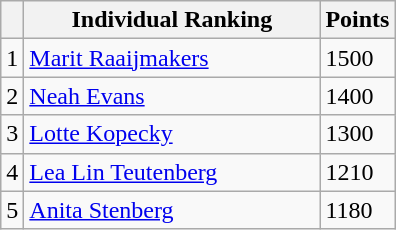<table class="wikitable col3right">
<tr>
<th></th>
<th style="width:190px; white-space:nowrap;">Individual Ranking</th>
<th style="width:20px;">Points</th>
</tr>
<tr>
<td>1</td>
<td> <a href='#'>Marit Raaijmakers</a></td>
<td>1500</td>
</tr>
<tr>
<td>2</td>
<td> <a href='#'>Neah Evans</a></td>
<td>1400</td>
</tr>
<tr>
<td>3</td>
<td> <a href='#'>Lotte Kopecky</a></td>
<td>1300</td>
</tr>
<tr>
<td>4</td>
<td> <a href='#'>Lea Lin Teutenberg</a></td>
<td>1210</td>
</tr>
<tr>
<td>5</td>
<td> <a href='#'>Anita Stenberg</a></td>
<td>1180</td>
</tr>
</table>
